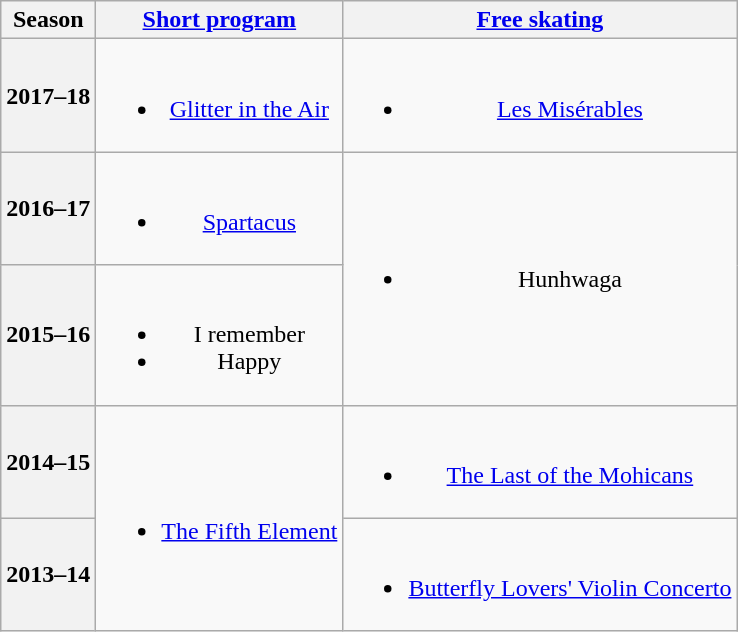<table class=wikitable style=text-align:center>
<tr>
<th>Season</th>
<th><a href='#'>Short program</a></th>
<th><a href='#'>Free skating</a></th>
</tr>
<tr>
<th>2017–18 <br></th>
<td><br><ul><li><a href='#'>Glitter in the Air</a> <br></li></ul></td>
<td><br><ul><li><a href='#'>Les Misérables</a> <br></li></ul></td>
</tr>
<tr>
<th>2016–17 <br> </th>
<td><br><ul><li><a href='#'>Spartacus</a> <br></li></ul></td>
<td rowspan=2><br><ul><li>Hunhwaga <br> <br></li></ul></td>
</tr>
<tr>
<th>2015–16 <br> </th>
<td><br><ul><li>I remember</li><li>Happy <br></li></ul></td>
</tr>
<tr>
<th>2014–15</th>
<td rowspan=2><br><ul><li><a href='#'>The Fifth Element</a> <br></li></ul></td>
<td><br><ul><li><a href='#'>The Last of the Mohicans</a> <br></li></ul></td>
</tr>
<tr>
<th>2013–14</th>
<td><br><ul><li><a href='#'>Butterfly Lovers' Violin Concerto</a></li></ul></td>
</tr>
</table>
